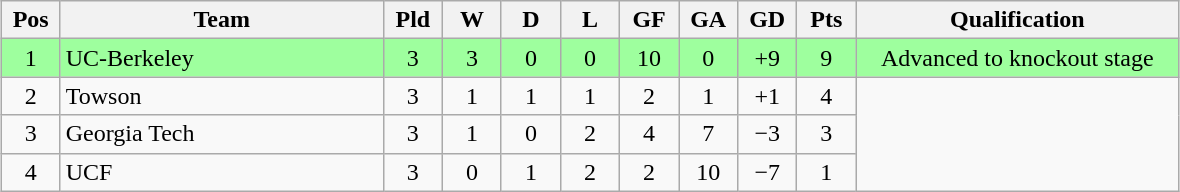<table class="wikitable" style="text-align:center; margin: 1em auto">
<tr>
<th style="width:2em">Pos</th>
<th style="width:13em">Team</th>
<th style="width:2em">Pld</th>
<th style="width:2em">W</th>
<th style="width:2em">D</th>
<th style="width:2em">L</th>
<th style="width:2em">GF</th>
<th style="width:2em">GA</th>
<th style="width:2em">GD</th>
<th style="width:2em">Pts</th>
<th style="width:13em">Qualification</th>
</tr>
<tr bgcolor="#9eff9e">
<td>1</td>
<td style="text-align:left">UC-Berkeley</td>
<td>3</td>
<td>3</td>
<td>0</td>
<td>0</td>
<td>10</td>
<td>0</td>
<td>+9</td>
<td>9</td>
<td>Advanced to knockout stage</td>
</tr>
<tr>
<td>2</td>
<td style="text-align:left">Towson</td>
<td>3</td>
<td>1</td>
<td>1</td>
<td>1</td>
<td>2</td>
<td>1</td>
<td>+1</td>
<td>4</td>
<td rowspan="3"></td>
</tr>
<tr>
<td>3</td>
<td style="text-align:left">Georgia Tech</td>
<td>3</td>
<td>1</td>
<td>0</td>
<td>2</td>
<td>4</td>
<td>7</td>
<td>−3</td>
<td>3</td>
</tr>
<tr>
<td>4</td>
<td style="text-align:left">UCF</td>
<td>3</td>
<td>0</td>
<td>1</td>
<td>2</td>
<td>2</td>
<td>10</td>
<td>−7</td>
<td>1</td>
</tr>
</table>
